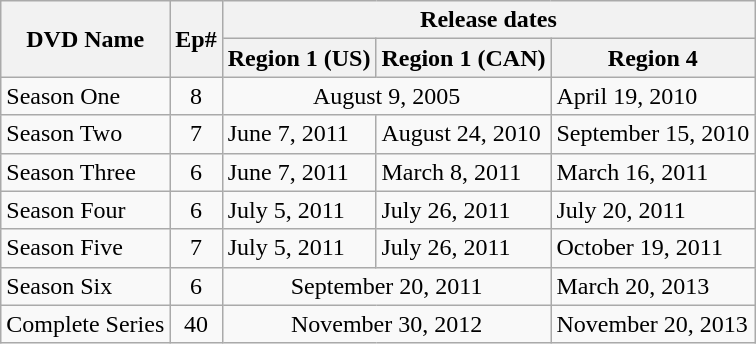<table class="wikitable">
<tr>
<th rowspan="2">DVD Name</th>
<th rowspan="2">Ep#</th>
<th colspan="4">Release dates</th>
</tr>
<tr>
<th>Region 1 (US)</th>
<th>Region 1 (CAN)</th>
<th>Region 4</th>
</tr>
<tr>
<td>Season One</td>
<td style="text-align:center;">8</td>
<td colspan="2" style="text-align:center;">August 9, 2005</td>
<td>April 19, 2010</td>
</tr>
<tr>
<td>Season Two</td>
<td style="text-align:center;">7</td>
<td>June 7, 2011</td>
<td>August 24, 2010</td>
<td>September 15, 2010</td>
</tr>
<tr>
<td>Season Three</td>
<td style="text-align:center;">6</td>
<td>June 7, 2011</td>
<td>March 8, 2011</td>
<td>March 16, 2011</td>
</tr>
<tr>
<td>Season Four</td>
<td style="text-align:center;">6</td>
<td>July 5, 2011</td>
<td>July 26, 2011</td>
<td>July 20, 2011</td>
</tr>
<tr>
<td>Season Five</td>
<td style="text-align:center;">7</td>
<td>July 5, 2011</td>
<td>July 26, 2011</td>
<td>October 19, 2011</td>
</tr>
<tr>
<td>Season Six</td>
<td style="text-align:center;">6</td>
<td colspan="2" style="text-align:center;">September 20, 2011</td>
<td>March 20, 2013</td>
</tr>
<tr>
<td>Complete Series</td>
<td style="text-align:center;">40</td>
<td colspan="2" style="text-align:center;">November 30, 2012</td>
<td>November 20, 2013</td>
</tr>
</table>
